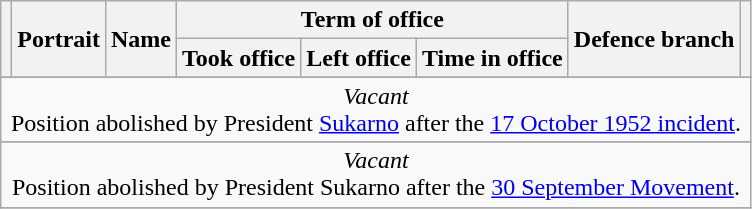<table class="wikitable" style="text-align:center">
<tr>
<th rowspan=2></th>
<th rowspan=2>Portrait</th>
<th rowspan=2>Name<br></th>
<th colspan=3>Term of office</th>
<th rowspan=2>Defence branch</th>
<th rowspan=2></th>
</tr>
<tr>
<th>Took office</th>
<th>Left office</th>
<th>Time in office</th>
</tr>
<tr>
</tr>
<tr style="text-align:center;">
<td colspan=8><em>Vacant</em> <br> Position abolished by President <a href='#'>Sukarno</a> after the <a href='#'>17 October 1952 incident</a>.</td>
</tr>
<tr>
</tr>
<tr style="text-align:center;">
<td colspan=8><em>Vacant</em> <br> Position abolished by President Sukarno after the <a href='#'>30 September Movement</a>.</td>
</tr>
<tr>
</tr>
</table>
